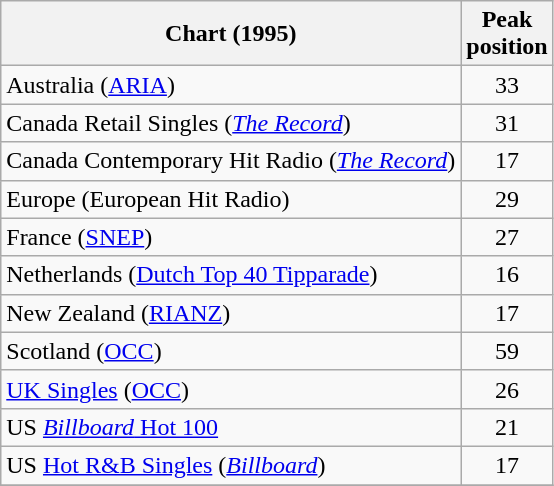<table class="wikitable sortable">
<tr>
<th>Chart (1995)</th>
<th>Peak<br>position</th>
</tr>
<tr>
<td>Australia (<a href='#'>ARIA</a>)</td>
<td style="text-align:center;">33</td>
</tr>
<tr>
<td>Canada Retail Singles (<em><a href='#'>The Record</a></em>)</td>
<td align="center">31</td>
</tr>
<tr>
<td>Canada Contemporary Hit Radio (<em><a href='#'>The Record</a></em>)</td>
<td align="center">17</td>
</tr>
<tr>
<td>Europe (European Hit Radio)</td>
<td align="center">29</td>
</tr>
<tr>
<td>France (<a href='#'>SNEP</a>)</td>
<td style="text-align:center;">27</td>
</tr>
<tr>
<td>Netherlands (<a href='#'>Dutch Top 40 Tipparade</a>)</td>
<td align="center">16</td>
</tr>
<tr>
<td>New Zealand (<a href='#'>RIANZ</a>)</td>
<td style="text-align:center;">17</td>
</tr>
<tr>
<td>Scotland (<a href='#'>OCC</a>)</td>
<td style="text-align:center;">59</td>
</tr>
<tr>
<td><a href='#'>UK Singles</a> (<a href='#'>OCC</a>)</td>
<td style="text-align:center;">26</td>
</tr>
<tr>
<td>US <a href='#'><em>Billboard</em> Hot 100</a></td>
<td style="text-align:center;">21</td>
</tr>
<tr>
<td>US <a href='#'>Hot R&B Singles</a> (<em><a href='#'>Billboard</a></em>)</td>
<td style="text-align:center;">17</td>
</tr>
<tr>
</tr>
</table>
